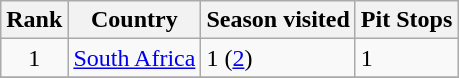<table class="wikitable">
<tr>
<th>Rank</th>
<th>Country</th>
<th>Season visited</th>
<th>Pit Stops</th>
</tr>
<tr>
<td style="text-align:center;">1</td>
<td><a href='#'>South Africa</a></td>
<td>1 (<a href='#'>2</a>)</td>
<td>1</td>
</tr>
<tr>
</tr>
</table>
